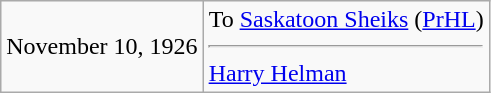<table class="wikitable">
<tr>
<td>November 10, 1926</td>
<td valign="top">To <a href='#'>Saskatoon Sheiks</a> (<a href='#'>PrHL</a>)<hr><a href='#'>Harry Helman</a></td>
</tr>
</table>
